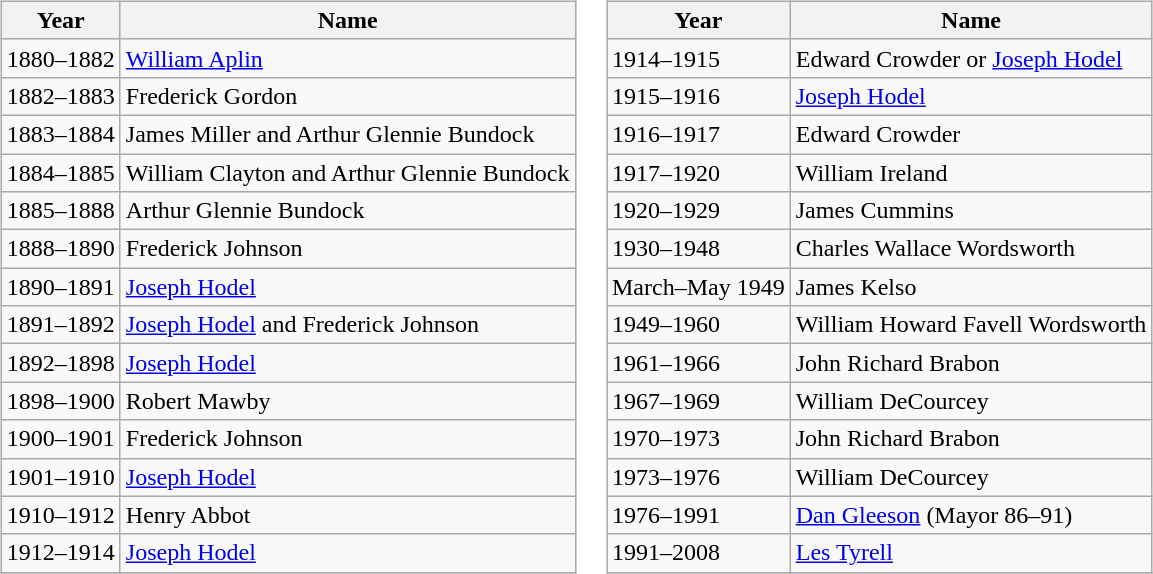<table>
<tr>
<td><br><table class=wikitable>
<tr>
<th>Year</th>
<th>Name</th>
</tr>
<tr>
<td>1880–1882</td>
<td><a href='#'>William Aplin</a></td>
</tr>
<tr>
<td>1882–1883</td>
<td>Frederick Gordon</td>
</tr>
<tr>
<td>1883–1884</td>
<td>James Miller and Arthur Glennie Bundock</td>
</tr>
<tr>
<td>1884–1885</td>
<td>William Clayton and Arthur Glennie Bundock</td>
</tr>
<tr>
<td>1885–1888</td>
<td>Arthur Glennie Bundock</td>
</tr>
<tr>
<td>1888–1890</td>
<td>Frederick Johnson</td>
</tr>
<tr>
<td>1890–1891</td>
<td><a href='#'>Joseph Hodel</a></td>
</tr>
<tr>
<td>1891–1892</td>
<td><a href='#'>Joseph Hodel</a> and Frederick Johnson</td>
</tr>
<tr>
<td>1892–1898</td>
<td><a href='#'>Joseph Hodel</a></td>
</tr>
<tr>
<td>1898–1900</td>
<td>Robert Mawby</td>
</tr>
<tr>
<td>1900–1901</td>
<td>Frederick Johnson</td>
</tr>
<tr>
<td>1901–1910</td>
<td><a href='#'>Joseph Hodel</a></td>
</tr>
<tr>
<td>1910–1912</td>
<td>Henry Abbot</td>
</tr>
<tr>
<td>1912–1914</td>
<td><a href='#'>Joseph Hodel</a></td>
</tr>
<tr>
</tr>
</table>
</td>
<td><br><table class=wikitable>
<tr>
<th>Year</th>
<th>Name</th>
</tr>
<tr>
<td>1914–1915</td>
<td>Edward Crowder or <a href='#'>Joseph Hodel</a></td>
</tr>
<tr>
<td>1915–1916</td>
<td><a href='#'>Joseph Hodel</a></td>
</tr>
<tr>
<td>1916–1917</td>
<td>Edward Crowder</td>
</tr>
<tr>
<td>1917–1920</td>
<td>William Ireland</td>
</tr>
<tr>
<td>1920–1929</td>
<td>James Cummins</td>
</tr>
<tr>
<td>1930–1948</td>
<td>Charles Wallace Wordsworth</td>
</tr>
<tr>
<td>March–May 1949</td>
<td>James Kelso</td>
</tr>
<tr>
<td>1949–1960</td>
<td>William Howard Favell Wordsworth</td>
</tr>
<tr>
<td>1961–1966</td>
<td>John Richard Brabon</td>
</tr>
<tr>
<td>1967–1969</td>
<td>William DeCourcey</td>
</tr>
<tr>
<td>1970–1973</td>
<td>John Richard Brabon</td>
</tr>
<tr>
<td>1973–1976</td>
<td>William DeCourcey</td>
</tr>
<tr>
<td>1976–1991</td>
<td><a href='#'>Dan Gleeson</a> (Mayor 86–91)</td>
</tr>
<tr>
<td>1991–2008</td>
<td><a href='#'>Les Tyrell</a></td>
</tr>
<tr>
</tr>
</table>
</td>
</tr>
</table>
